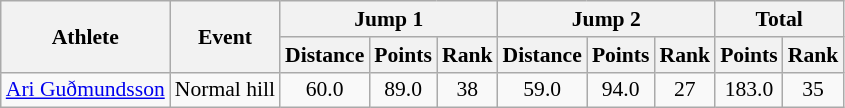<table class="wikitable" style="font-size:90%">
<tr>
<th rowspan="2">Athlete</th>
<th rowspan="2">Event</th>
<th colspan="3">Jump 1</th>
<th colspan="3">Jump 2</th>
<th colspan="2">Total</th>
</tr>
<tr>
<th>Distance</th>
<th>Points</th>
<th>Rank</th>
<th>Distance</th>
<th>Points</th>
<th>Rank</th>
<th>Points</th>
<th>Rank</th>
</tr>
<tr>
<td><a href='#'>Ari Guðmundsson</a></td>
<td rowspan="1">Normal hill</td>
<td align="center">60.0</td>
<td align="center">89.0</td>
<td align="center">38</td>
<td align="center">59.0</td>
<td align="center">94.0</td>
<td align="center">27</td>
<td align="center">183.0</td>
<td align="center">35</td>
</tr>
</table>
